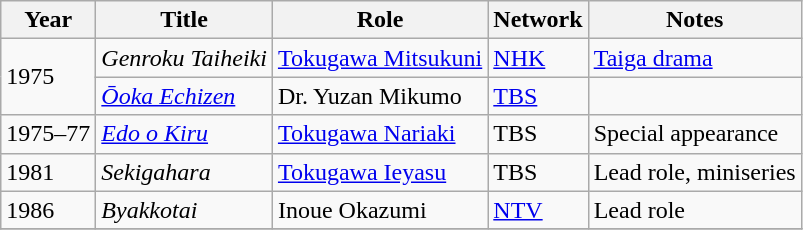<table class="wikitable sortable">
<tr>
<th>Year</th>
<th>Title</th>
<th>Role</th>
<th>Network</th>
<th class = "unsortable">Notes</th>
</tr>
<tr>
<td rowspan=2>1975</td>
<td><em>Genroku Taiheiki</em></td>
<td><a href='#'>Tokugawa Mitsukuni</a></td>
<td><a href='#'>NHK</a></td>
<td><a href='#'>Taiga drama</a></td>
</tr>
<tr>
<td><em><a href='#'>Ōoka Echizen</a></em></td>
<td>Dr. Yuzan Mikumo</td>
<td><a href='#'>TBS</a></td>
<td></td>
</tr>
<tr>
<td>1975–77</td>
<td><em><a href='#'>Edo o Kiru</a></em></td>
<td><a href='#'>Tokugawa Nariaki</a></td>
<td>TBS</td>
<td>Special appearance</td>
</tr>
<tr>
<td>1981</td>
<td><em>Sekigahara</em></td>
<td><a href='#'>Tokugawa Ieyasu</a></td>
<td>TBS</td>
<td>Lead role, miniseries</td>
</tr>
<tr>
<td>1986</td>
<td><em>Byakkotai</em></td>
<td>Inoue Okazumi</td>
<td><a href='#'>NTV</a></td>
<td>Lead role</td>
</tr>
<tr>
</tr>
</table>
